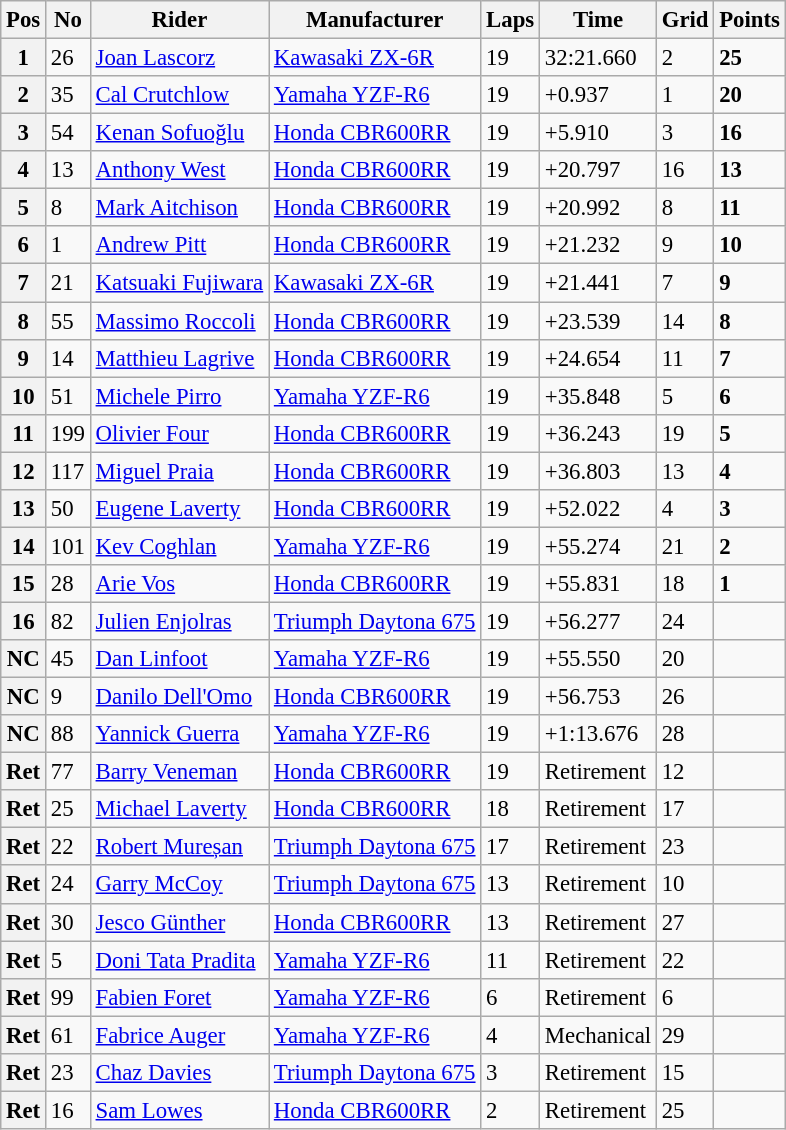<table class="wikitable" style="font-size: 95%;">
<tr>
<th>Pos</th>
<th>No</th>
<th>Rider</th>
<th>Manufacturer</th>
<th>Laps</th>
<th>Time</th>
<th>Grid</th>
<th>Points</th>
</tr>
<tr>
<th>1</th>
<td>26</td>
<td> <a href='#'>Joan Lascorz</a></td>
<td><a href='#'>Kawasaki ZX-6R</a></td>
<td>19</td>
<td>32:21.660</td>
<td>2</td>
<td><strong>25</strong></td>
</tr>
<tr>
<th>2</th>
<td>35</td>
<td> <a href='#'>Cal Crutchlow</a></td>
<td><a href='#'>Yamaha YZF-R6</a></td>
<td>19</td>
<td>+0.937</td>
<td>1</td>
<td><strong>20</strong></td>
</tr>
<tr>
<th>3</th>
<td>54</td>
<td> <a href='#'>Kenan Sofuoğlu</a></td>
<td><a href='#'>Honda CBR600RR</a></td>
<td>19</td>
<td>+5.910</td>
<td>3</td>
<td><strong>16</strong></td>
</tr>
<tr>
<th>4</th>
<td>13</td>
<td> <a href='#'>Anthony West</a></td>
<td><a href='#'>Honda CBR600RR</a></td>
<td>19</td>
<td>+20.797</td>
<td>16</td>
<td><strong>13</strong></td>
</tr>
<tr>
<th>5</th>
<td>8</td>
<td> <a href='#'>Mark Aitchison</a></td>
<td><a href='#'>Honda CBR600RR</a></td>
<td>19</td>
<td>+20.992</td>
<td>8</td>
<td><strong>11</strong></td>
</tr>
<tr>
<th>6</th>
<td>1</td>
<td> <a href='#'>Andrew Pitt</a></td>
<td><a href='#'>Honda CBR600RR</a></td>
<td>19</td>
<td>+21.232</td>
<td>9</td>
<td><strong>10</strong></td>
</tr>
<tr>
<th>7</th>
<td>21</td>
<td> <a href='#'>Katsuaki Fujiwara</a></td>
<td><a href='#'>Kawasaki ZX-6R</a></td>
<td>19</td>
<td>+21.441</td>
<td>7</td>
<td><strong>9</strong></td>
</tr>
<tr>
<th>8</th>
<td>55</td>
<td> <a href='#'>Massimo Roccoli</a></td>
<td><a href='#'>Honda CBR600RR</a></td>
<td>19</td>
<td>+23.539</td>
<td>14</td>
<td><strong>8</strong></td>
</tr>
<tr>
<th>9</th>
<td>14</td>
<td> <a href='#'>Matthieu Lagrive</a></td>
<td><a href='#'>Honda CBR600RR</a></td>
<td>19</td>
<td>+24.654</td>
<td>11</td>
<td><strong>7</strong></td>
</tr>
<tr>
<th>10</th>
<td>51</td>
<td> <a href='#'>Michele Pirro</a></td>
<td><a href='#'>Yamaha YZF-R6</a></td>
<td>19</td>
<td>+35.848</td>
<td>5</td>
<td><strong>6</strong></td>
</tr>
<tr>
<th>11</th>
<td>199</td>
<td> <a href='#'>Olivier Four</a></td>
<td><a href='#'>Honda CBR600RR</a></td>
<td>19</td>
<td>+36.243</td>
<td>19</td>
<td><strong>5</strong></td>
</tr>
<tr>
<th>12</th>
<td>117</td>
<td> <a href='#'>Miguel Praia</a></td>
<td><a href='#'>Honda CBR600RR</a></td>
<td>19</td>
<td>+36.803</td>
<td>13</td>
<td><strong>4</strong></td>
</tr>
<tr>
<th>13</th>
<td>50</td>
<td> <a href='#'>Eugene Laverty</a></td>
<td><a href='#'>Honda CBR600RR</a></td>
<td>19</td>
<td>+52.022</td>
<td>4</td>
<td><strong>3</strong></td>
</tr>
<tr>
<th>14</th>
<td>101</td>
<td> <a href='#'>Kev Coghlan</a></td>
<td><a href='#'>Yamaha YZF-R6</a></td>
<td>19</td>
<td>+55.274</td>
<td>21</td>
<td><strong>2</strong></td>
</tr>
<tr>
<th>15</th>
<td>28</td>
<td> <a href='#'>Arie Vos</a></td>
<td><a href='#'>Honda CBR600RR</a></td>
<td>19</td>
<td>+55.831</td>
<td>18</td>
<td><strong>1</strong></td>
</tr>
<tr>
<th>16</th>
<td>82</td>
<td> <a href='#'>Julien Enjolras</a></td>
<td><a href='#'>Triumph Daytona 675</a></td>
<td>19</td>
<td>+56.277</td>
<td>24</td>
<td></td>
</tr>
<tr>
<th>NC</th>
<td>45</td>
<td> <a href='#'>Dan Linfoot</a></td>
<td><a href='#'>Yamaha YZF-R6</a></td>
<td>19</td>
<td>+55.550</td>
<td>20</td>
<td></td>
</tr>
<tr>
<th>NC</th>
<td>9</td>
<td> <a href='#'>Danilo Dell'Omo</a></td>
<td><a href='#'>Honda CBR600RR</a></td>
<td>19</td>
<td>+56.753</td>
<td>26</td>
<td></td>
</tr>
<tr>
<th>NC</th>
<td>88</td>
<td> <a href='#'>Yannick Guerra</a></td>
<td><a href='#'>Yamaha YZF-R6</a></td>
<td>19</td>
<td>+1:13.676</td>
<td>28</td>
<td></td>
</tr>
<tr>
<th>Ret</th>
<td>77</td>
<td> <a href='#'>Barry Veneman</a></td>
<td><a href='#'>Honda CBR600RR</a></td>
<td>19</td>
<td>Retirement</td>
<td>12</td>
<td></td>
</tr>
<tr>
<th>Ret</th>
<td>25</td>
<td> <a href='#'>Michael Laverty</a></td>
<td><a href='#'>Honda CBR600RR</a></td>
<td>18</td>
<td>Retirement</td>
<td>17</td>
<td></td>
</tr>
<tr>
<th>Ret</th>
<td>22</td>
<td> <a href='#'>Robert Mureșan</a></td>
<td><a href='#'>Triumph Daytona 675</a></td>
<td>17</td>
<td>Retirement</td>
<td>23</td>
<td></td>
</tr>
<tr>
<th>Ret</th>
<td>24</td>
<td> <a href='#'>Garry McCoy</a></td>
<td><a href='#'>Triumph Daytona 675</a></td>
<td>13</td>
<td>Retirement</td>
<td>10</td>
<td></td>
</tr>
<tr>
<th>Ret</th>
<td>30</td>
<td> <a href='#'>Jesco Günther</a></td>
<td><a href='#'>Honda CBR600RR</a></td>
<td>13</td>
<td>Retirement</td>
<td>27</td>
<td></td>
</tr>
<tr>
<th>Ret</th>
<td>5</td>
<td> <a href='#'>Doni Tata Pradita</a></td>
<td><a href='#'>Yamaha YZF-R6</a></td>
<td>11</td>
<td>Retirement</td>
<td>22</td>
<td></td>
</tr>
<tr>
<th>Ret</th>
<td>99</td>
<td> <a href='#'>Fabien Foret</a></td>
<td><a href='#'>Yamaha YZF-R6</a></td>
<td>6</td>
<td>Retirement</td>
<td>6</td>
<td></td>
</tr>
<tr>
<th>Ret</th>
<td>61</td>
<td> <a href='#'>Fabrice Auger</a></td>
<td><a href='#'>Yamaha YZF-R6</a></td>
<td>4</td>
<td>Mechanical</td>
<td>29</td>
<td></td>
</tr>
<tr>
<th>Ret</th>
<td>23</td>
<td> <a href='#'>Chaz Davies</a></td>
<td><a href='#'>Triumph Daytona 675</a></td>
<td>3</td>
<td>Retirement</td>
<td>15</td>
<td></td>
</tr>
<tr>
<th>Ret</th>
<td>16</td>
<td> <a href='#'>Sam Lowes</a></td>
<td><a href='#'>Honda CBR600RR</a></td>
<td>2</td>
<td>Retirement</td>
<td>25</td>
<td></td>
</tr>
</table>
